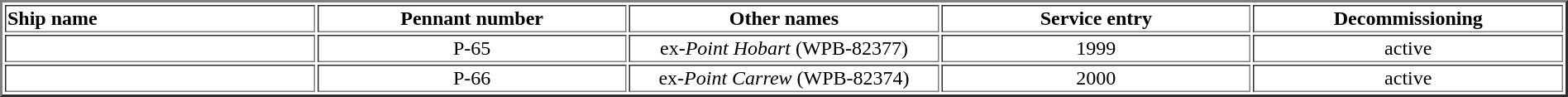<table width="100%" border="2">
<tr>
<th width="16%" align="left">Ship name</th>
<th width="16%" align="center">Pennant number</th>
<th width="16%" align="center">Other names</th>
<th width="16%" align="center">Service entry</th>
<th width="16%" align="center">Decommissioning</th>
</tr>
<tr>
<td align="center"></td>
<td align="center">P-65</td>
<td align="center">ex-<em>Point Hobart</em> (WPB-82377)</td>
<td align="center">1999</td>
<td align="center">active</td>
</tr>
<tr>
<td align="center"></td>
<td align="center">P-66</td>
<td align="center">ex-<em>Point Carrew</em> (WPB-82374)</td>
<td align="center">2000</td>
<td align="center">active</td>
</tr>
</table>
